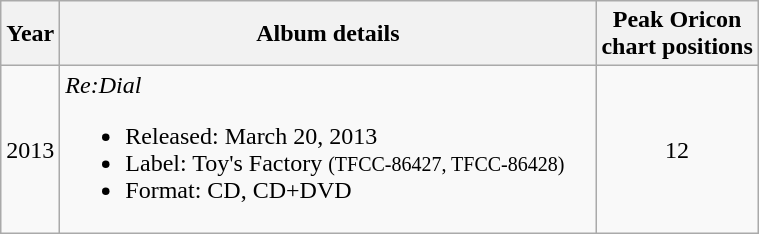<table class="wikitable" border="1">
<tr>
<th rowspan="1">Year</th>
<th rowspan="1" width="350">Album details</th>
<th colspan="1">Peak Oricon<br> chart positions</th>
</tr>
<tr>
<td>2013</td>
<td align="left"><em>Re:Dial</em><br><ul><li>Released: March 20, 2013</li><li>Label: Toy's Factory <small>(TFCC-86427, TFCC-86428)</small></li><li>Format: CD, CD+DVD</li></ul></td>
<td align="center">12</td>
</tr>
</table>
